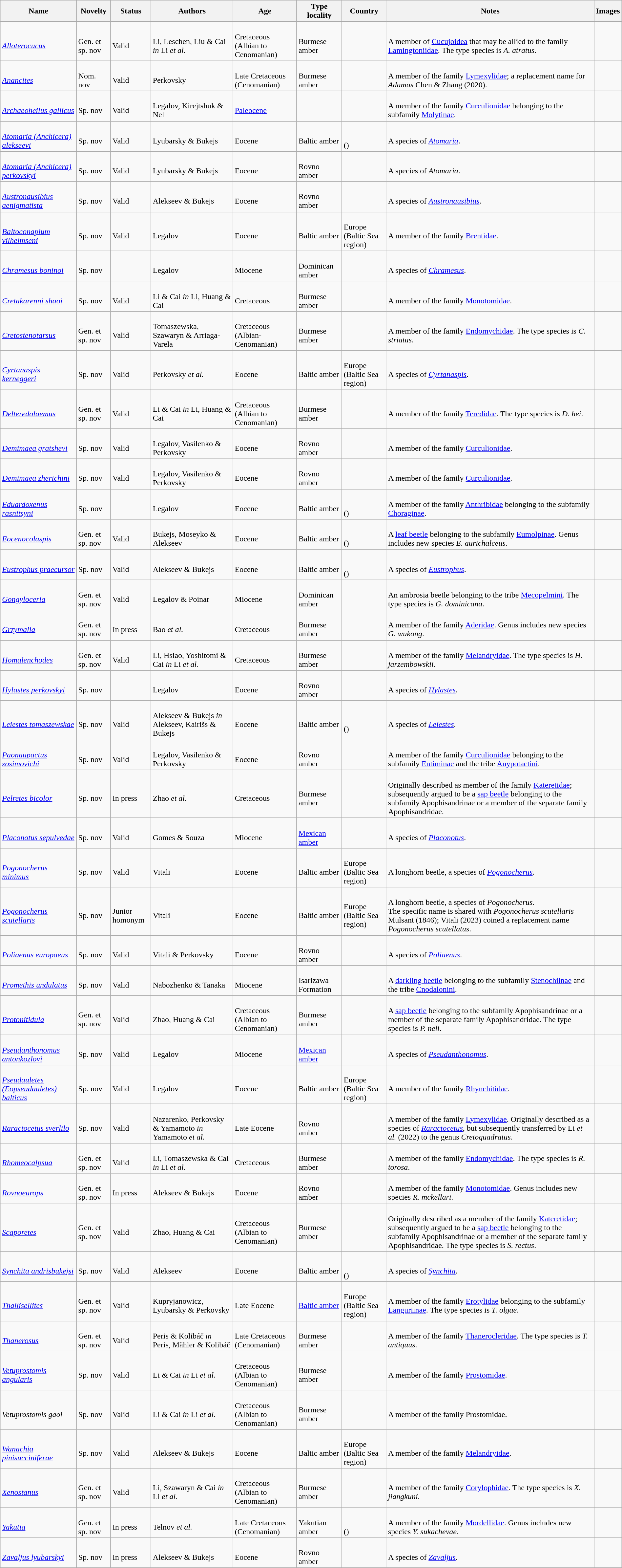<table class="wikitable sortable" align="center" width="100%">
<tr>
<th>Name</th>
<th>Novelty</th>
<th>Status</th>
<th>Authors</th>
<th>Age</th>
<th>Type locality</th>
<th>Country</th>
<th>Notes</th>
<th>Images</th>
</tr>
<tr>
<td><br><em><a href='#'>Alloterocucus</a></em></td>
<td><br>Gen. et sp. nov</td>
<td><br>Valid</td>
<td><br>Li, Leschen, Liu & Cai <em>in</em> Li <em>et al.</em></td>
<td><br>Cretaceous (Albian to Cenomanian)</td>
<td><br>Burmese amber</td>
<td><br></td>
<td><br>A member of <a href='#'>Cucujoidea</a> that may be allied to the family <a href='#'>Lamingtoniidae</a>. The type species is <em>A. atratus</em>.</td>
<td></td>
</tr>
<tr>
<td><br><em><a href='#'>Anancites</a></em></td>
<td><br>Nom. nov</td>
<td><br>Valid</td>
<td><br>Perkovsky</td>
<td><br>Late Cretaceous (Cenomanian)</td>
<td><br>Burmese amber</td>
<td><br></td>
<td><br>A member of the family <a href='#'>Lymexylidae</a>; a replacement name for <em>Adamas</em> Chen & Zhang (2020).</td>
<td></td>
</tr>
<tr>
<td><br><em><a href='#'>Archaeoheilus gallicus</a></em></td>
<td><br>Sp. nov</td>
<td><br>Valid</td>
<td><br>Legalov, Kirejtshuk & Nel</td>
<td><br><a href='#'>Paleocene</a></td>
<td></td>
<td><br></td>
<td><br>A member of the family <a href='#'>Curculionidae</a> belonging to the subfamily <a href='#'>Molytinae</a>.</td>
<td></td>
</tr>
<tr>
<td><br><em><a href='#'>Atomaria (Anchicera) alekseevi</a></em></td>
<td><br>Sp. nov</td>
<td><br>Valid</td>
<td><br>Lyubarsky & Bukejs</td>
<td><br>Eocene</td>
<td><br>Baltic amber</td>
<td><br><br>()</td>
<td><br>A species of <em><a href='#'>Atomaria</a></em>.</td>
<td></td>
</tr>
<tr>
<td><br><em><a href='#'>Atomaria (Anchicera) perkovskyi</a></em></td>
<td><br>Sp. nov</td>
<td><br>Valid</td>
<td><br>Lyubarsky & Bukejs</td>
<td><br>Eocene</td>
<td><br>Rovno amber</td>
<td><br></td>
<td><br>A species of <em>Atomaria</em>.</td>
<td></td>
</tr>
<tr>
<td><br><em><a href='#'>Austronausibius aenigmatista</a></em></td>
<td><br>Sp. nov</td>
<td><br>Valid</td>
<td><br>Alekseev & Bukejs</td>
<td><br>Eocene</td>
<td><br>Rovno amber</td>
<td><br></td>
<td><br>A species of <em><a href='#'>Austronausibius</a></em>.</td>
<td></td>
</tr>
<tr>
<td><br><em><a href='#'>Baltoconapium vilhelmseni</a></em></td>
<td><br>Sp. nov</td>
<td><br>Valid</td>
<td><br>Legalov</td>
<td><br>Eocene</td>
<td><br>Baltic amber</td>
<td><br>Europe (Baltic Sea region)</td>
<td><br>A member of the family <a href='#'>Brentidae</a>.</td>
<td></td>
</tr>
<tr>
<td><br><em><a href='#'>Chramesus boninoi</a></em></td>
<td><br>Sp. nov</td>
<td></td>
<td><br>Legalov</td>
<td><br>Miocene</td>
<td><br>Dominican amber</td>
<td><br></td>
<td><br>A species of <em><a href='#'>Chramesus</a></em>.</td>
<td></td>
</tr>
<tr>
<td><br><em><a href='#'>Cretakarenni shaoi</a></em></td>
<td><br>Sp. nov</td>
<td><br>Valid</td>
<td><br>Li & Cai <em>in</em> Li, Huang & Cai</td>
<td><br>Cretaceous</td>
<td><br>Burmese amber</td>
<td><br></td>
<td><br>A member of the family <a href='#'>Monotomidae</a>.</td>
<td></td>
</tr>
<tr>
<td><br><em><a href='#'>Cretostenotarsus</a></em></td>
<td><br>Gen. et sp. nov</td>
<td><br>Valid</td>
<td><br>Tomaszewska, Szawaryn & Arriaga-Varela</td>
<td><br>Cretaceous (Albian-Cenomanian)</td>
<td><br>Burmese amber</td>
<td><br></td>
<td><br>A member of the family <a href='#'>Endomychidae</a>. The type species is <em>C. striatus</em>.</td>
<td></td>
</tr>
<tr>
<td><br><em><a href='#'>Cyrtanaspis kerneggeri</a></em></td>
<td><br>Sp. nov</td>
<td><br>Valid</td>
<td><br>Perkovsky <em>et al.</em></td>
<td><br>Eocene</td>
<td><br>Baltic amber</td>
<td><br>Europe (Baltic Sea region)</td>
<td><br>A species of <em><a href='#'>Cyrtanaspis</a></em>.</td>
<td></td>
</tr>
<tr>
<td><br><em><a href='#'>Delteredolaemus</a></em></td>
<td><br>Gen. et sp. nov</td>
<td><br>Valid</td>
<td><br>Li & Cai <em>in</em> Li, Huang & Cai</td>
<td><br>Cretaceous (Albian to Cenomanian)</td>
<td><br>Burmese amber</td>
<td><br></td>
<td><br>A member of the family <a href='#'>Teredidae</a>. The type species is <em>D. hei</em>.</td>
<td></td>
</tr>
<tr>
<td><br><em><a href='#'>Demimaea gratshevi</a></em></td>
<td><br>Sp. nov</td>
<td><br>Valid</td>
<td><br>Legalov, Vasilenko & Perkovsky</td>
<td><br>Eocene</td>
<td><br>Rovno amber</td>
<td><br></td>
<td><br>A member of the family <a href='#'>Curculionidae</a>.</td>
<td></td>
</tr>
<tr>
<td><br><em><a href='#'>Demimaea zherichini</a></em></td>
<td><br>Sp. nov</td>
<td><br>Valid</td>
<td><br>Legalov, Vasilenko & Perkovsky</td>
<td><br>Eocene</td>
<td><br>Rovno amber</td>
<td><br></td>
<td><br>A member of the family <a href='#'>Curculionidae</a>.</td>
<td></td>
</tr>
<tr>
<td><br><em><a href='#'>Eduardoxenus rasnitsyni</a></em></td>
<td><br>Sp. nov</td>
<td></td>
<td><br>Legalov</td>
<td><br>Eocene</td>
<td><br>Baltic amber</td>
<td><br><br>()</td>
<td><br>A member of the family <a href='#'>Anthribidae</a> belonging to the subfamily <a href='#'>Choraginae</a>.</td>
<td></td>
</tr>
<tr>
<td><br><em><a href='#'>Eocenocolaspis</a></em></td>
<td><br>Gen. et sp. nov</td>
<td><br>Valid</td>
<td><br>Bukejs, Moseyko & Alekseev</td>
<td><br>Eocene</td>
<td><br>Baltic amber</td>
<td><br><br>()</td>
<td><br>A <a href='#'>leaf beetle</a> belonging to the subfamily <a href='#'>Eumolpinae</a>. Genus includes new species <em>E. aurichalceus</em>.</td>
<td></td>
</tr>
<tr>
<td><br><em><a href='#'>Eustrophus praecursor</a></em></td>
<td><br>Sp. nov</td>
<td><br>Valid</td>
<td><br>Alekseev & Bukejs</td>
<td><br>Eocene</td>
<td><br>Baltic amber</td>
<td><br><br>()</td>
<td><br>A species of <em><a href='#'>Eustrophus</a></em>.</td>
<td></td>
</tr>
<tr>
<td><br><em><a href='#'>Gongyloceria</a></em></td>
<td><br>Gen. et sp. nov</td>
<td><br>Valid</td>
<td><br>Legalov & Poinar</td>
<td><br>Miocene</td>
<td><br>Dominican amber</td>
<td><br></td>
<td><br>An ambrosia beetle belonging to the tribe <a href='#'>Mecopelmini</a>. The type species is <em>G. dominicana</em>.</td>
<td></td>
</tr>
<tr>
<td><br><em><a href='#'>Grzymalia</a></em></td>
<td><br>Gen. et sp. nov</td>
<td><br>In press</td>
<td><br>Bao <em>et al.</em></td>
<td><br>Cretaceous</td>
<td><br>Burmese amber</td>
<td><br></td>
<td><br>A member of the family <a href='#'>Aderidae</a>. Genus includes new species <em>G. wukong</em>.</td>
<td></td>
</tr>
<tr>
<td><br><em><a href='#'>Homalenchodes</a></em></td>
<td><br>Gen. et sp. nov</td>
<td><br>Valid</td>
<td><br>Li, Hsiao, Yoshitomi & Cai <em>in</em> Li <em>et al.</em></td>
<td><br>Cretaceous</td>
<td><br>Burmese amber</td>
<td><br></td>
<td><br>A member of the family <a href='#'>Melandryidae</a>. The type species is <em>H. jarzembowskii</em>.</td>
<td></td>
</tr>
<tr>
<td><br><em><a href='#'>Hylastes perkovskyi</a></em></td>
<td><br>Sp. nov</td>
<td></td>
<td><br>Legalov</td>
<td><br>Eocene</td>
<td><br>Rovno amber</td>
<td><br></td>
<td><br>A species of <em><a href='#'>Hylastes</a></em>.</td>
<td></td>
</tr>
<tr>
<td><br><em><a href='#'>Leiestes tomaszewskae</a></em></td>
<td><br>Sp. nov</td>
<td><br>Valid</td>
<td><br>Alekseev & Bukejs <em>in</em> Alekseev, Kairišs & Bukejs</td>
<td><br>Eocene</td>
<td><br>Baltic amber</td>
<td><br><br>()</td>
<td><br>A species of <em><a href='#'>Leiestes</a></em>.</td>
<td></td>
</tr>
<tr>
<td><br><em><a href='#'>Paonaupactus zosimovichi</a></em></td>
<td><br>Sp. nov</td>
<td><br>Valid</td>
<td><br>Legalov, Vasilenko & Perkovsky</td>
<td><br>Eocene</td>
<td><br>Rovno amber</td>
<td><br></td>
<td><br>A member of the family <a href='#'>Curculionidae</a> belonging to the subfamily <a href='#'>Entiminae</a> and the tribe <a href='#'>Anypotactini</a>.</td>
<td></td>
</tr>
<tr>
<td><br><em><a href='#'>Pelretes bicolor</a></em></td>
<td><br>Sp. nov</td>
<td><br>In press</td>
<td><br>Zhao <em>et al.</em></td>
<td><br>Cretaceous</td>
<td><br>Burmese amber</td>
<td><br></td>
<td><br>Originally described as member of the family <a href='#'>Kateretidae</a>; subsequently argued to be a <a href='#'>sap beetle</a> belonging to the subfamily Apophisandrinae or a member of the separate family Apophisandridae.</td>
<td></td>
</tr>
<tr>
<td><br><em><a href='#'>Placonotus sepulvedae</a></em></td>
<td><br>Sp. nov</td>
<td><br>Valid</td>
<td><br>Gomes & Souza</td>
<td><br>Miocene</td>
<td><br><a href='#'>Mexican amber</a></td>
<td><br></td>
<td><br>A species of <em><a href='#'>Placonotus</a></em>.</td>
<td></td>
</tr>
<tr>
<td><br><em><a href='#'>Pogonocherus minimus</a></em></td>
<td><br>Sp. nov</td>
<td><br>Valid</td>
<td><br>Vitali</td>
<td><br>Eocene</td>
<td><br>Baltic amber</td>
<td><br>Europe (Baltic Sea region)</td>
<td><br>A longhorn beetle, a species of <em><a href='#'>Pogonocherus</a></em>.</td>
<td></td>
</tr>
<tr>
<td><br><em><a href='#'>Pogonocherus scutellaris</a></em></td>
<td><br>Sp. nov</td>
<td><br>Junior homonym</td>
<td><br>Vitali</td>
<td><br>Eocene</td>
<td><br>Baltic amber</td>
<td><br>Europe (Baltic Sea region)</td>
<td><br>A longhorn beetle, a species of <em>Pogonocherus</em>.<br> The specific name is shared with <em>Pogonocherus scutellaris</em> Mulsant (1846); Vitali (2023) coined a replacement name <em>Pogonocherus scutellatus</em>.</td>
<td></td>
</tr>
<tr>
<td><br><em><a href='#'>Poliaenus europaeus</a></em></td>
<td><br>Sp. nov</td>
<td><br>Valid</td>
<td><br>Vitali & Perkovsky</td>
<td><br>Eocene</td>
<td><br>Rovno amber</td>
<td><br></td>
<td><br>A species of <em><a href='#'>Poliaenus</a></em>.</td>
<td></td>
</tr>
<tr>
<td><br><em><a href='#'>Promethis undulatus</a></em></td>
<td><br>Sp. nov</td>
<td><br>Valid</td>
<td><br>Nabozhenko & Tanaka</td>
<td><br>Miocene</td>
<td><br>Isarizawa Formation</td>
<td><br></td>
<td><br>A <a href='#'>darkling beetle</a> belonging to the subfamily <a href='#'>Stenochiinae</a> and the tribe <a href='#'>Cnodalonini</a>.</td>
<td></td>
</tr>
<tr>
<td><br><em><a href='#'>Protonitidula</a></em></td>
<td><br>Gen. et sp. nov</td>
<td><br>Valid</td>
<td><br>Zhao, Huang & Cai</td>
<td><br>Cretaceous (Albian to Cenomanian)</td>
<td><br>Burmese amber</td>
<td><br></td>
<td><br>A <a href='#'>sap beetle</a> belonging to the subfamily Apophisandrinae or a member of the separate family Apophisandridae. The type species is <em>P. neli</em>.</td>
<td></td>
</tr>
<tr>
<td><br><em><a href='#'>Pseudanthonomus antonkozlovi</a></em></td>
<td><br>Sp. nov</td>
<td><br>Valid</td>
<td><br>Legalov</td>
<td><br>Miocene</td>
<td><br><a href='#'>Mexican amber</a></td>
<td><br></td>
<td><br>A species of <em><a href='#'>Pseudanthonomus</a></em>.</td>
<td></td>
</tr>
<tr>
<td><br><em><a href='#'>Pseudauletes (Eopseudauletes) balticus</a></em></td>
<td><br>Sp. nov</td>
<td><br>Valid</td>
<td><br>Legalov</td>
<td><br>Eocene</td>
<td><br>Baltic amber</td>
<td><br>Europe (Baltic Sea region)</td>
<td><br>A member of the family <a href='#'>Rhynchitidae</a>.</td>
<td></td>
</tr>
<tr>
<td><br><em><a href='#'>Raractocetus sverlilo</a></em></td>
<td><br>Sp. nov</td>
<td><br>Valid</td>
<td><br>Nazarenko, Perkovsky & Yamamoto <em>in</em> Yamamoto <em>et al.</em></td>
<td><br>Late Eocene</td>
<td><br>Rovno amber</td>
<td><br></td>
<td><br>A member of the family <a href='#'>Lymexylidae</a>. Originally described as a species of <em><a href='#'>Raractocetus</a></em>, but subsequently transferred by Li <em>et al.</em> (2022) to the genus <em>Cretoquadratus</em>.</td>
<td></td>
</tr>
<tr>
<td><br><em><a href='#'>Rhomeocalpsua</a></em></td>
<td><br>Gen. et sp. nov</td>
<td><br>Valid</td>
<td><br>Li, Tomaszewska & Cai <em>in</em> Li <em>et al.</em></td>
<td><br>Cretaceous</td>
<td><br>Burmese amber</td>
<td><br></td>
<td><br>A member of the family <a href='#'>Endomychidae</a>. The type species is <em>R. torosa</em>.</td>
<td></td>
</tr>
<tr>
<td><br><em><a href='#'>Rovnoeurops</a></em></td>
<td><br>Gen. et sp. nov</td>
<td><br>In press</td>
<td><br>Alekseev & Bukejs</td>
<td><br>Eocene</td>
<td><br>Rovno amber</td>
<td><br></td>
<td><br>A member of the family <a href='#'>Monotomidae</a>. Genus includes new species <em>R. mckellari</em>.</td>
<td></td>
</tr>
<tr>
<td><br><em><a href='#'>Scaporetes</a></em></td>
<td><br>Gen. et sp. nov</td>
<td><br>Valid</td>
<td><br>Zhao, Huang & Cai</td>
<td><br>Cretaceous (Albian to Cenomanian)</td>
<td><br>Burmese amber</td>
<td><br></td>
<td><br>Originally described as a member of the family <a href='#'>Kateretidae</a>; subsequently argued to be a <a href='#'>sap beetle</a> belonging to the subfamily Apophisandrinae or a member of the separate family Apophisandridae. The type species is <em>S. rectus</em>.</td>
<td></td>
</tr>
<tr>
<td><br><em><a href='#'>Synchita andrisbukejsi</a></em></td>
<td><br>Sp. nov</td>
<td><br>Valid</td>
<td><br>Alekseev</td>
<td><br>Eocene</td>
<td><br>Baltic amber</td>
<td><br><br>()</td>
<td><br>A species of <em><a href='#'>Synchita</a></em>.</td>
<td></td>
</tr>
<tr>
<td><br><em><a href='#'>Thallisellites</a></em></td>
<td><br>Gen. et sp. nov</td>
<td><br>Valid</td>
<td><br>Kupryjanowicz, Lyubarsky & Perkovsky</td>
<td><br>Late Eocene</td>
<td><br><a href='#'>Baltic amber</a></td>
<td><br>Europe (Baltic Sea region)</td>
<td><br>A member of the family <a href='#'>Erotylidae</a> belonging to the subfamily <a href='#'>Languriinae</a>. The type species is <em>T. olgae</em>.</td>
<td></td>
</tr>
<tr>
<td><br><em><a href='#'>Thanerosus</a></em></td>
<td><br>Gen. et sp. nov</td>
<td><br>Valid</td>
<td><br>Peris & Kolibáč <em>in</em> Peris, Mähler & Kolibáč</td>
<td><br>Late Cretaceous (Cenomanian)</td>
<td><br>Burmese amber</td>
<td><br></td>
<td><br>A member of the family <a href='#'>Thanerocleridae</a>. The type species is <em>T. antiquus</em>.</td>
<td></td>
</tr>
<tr>
<td><br><em><a href='#'>Vetuprostomis angularis</a></em></td>
<td><br>Sp. nov</td>
<td><br>Valid</td>
<td><br>Li & Cai <em>in</em> Li <em>et al.</em></td>
<td><br>Cretaceous (Albian to Cenomanian)</td>
<td><br>Burmese amber</td>
<td><br></td>
<td><br>A member of the family <a href='#'>Prostomidae</a>.</td>
<td></td>
</tr>
<tr>
<td><br><em>Vetuprostomis gaoi</em></td>
<td><br>Sp. nov</td>
<td><br>Valid</td>
<td><br>Li & Cai <em>in</em> Li <em>et al.</em></td>
<td><br>Cretaceous (Albian to Cenomanian)</td>
<td><br>Burmese amber</td>
<td><br></td>
<td><br>A member of the family Prostomidae.</td>
<td></td>
</tr>
<tr>
<td><br><em><a href='#'>Wanachia pinisucciniferae</a></em></td>
<td><br>Sp. nov</td>
<td><br>Valid</td>
<td><br>Alekseev & Bukejs</td>
<td><br>Eocene</td>
<td><br>Baltic amber</td>
<td><br>Europe<br>(Baltic Sea region)</td>
<td><br>A member of the family <a href='#'>Melandryidae</a>.</td>
<td></td>
</tr>
<tr>
<td><br><em><a href='#'>Xenostanus</a></em></td>
<td><br>Gen. et sp. nov</td>
<td><br>Valid</td>
<td><br>Li, Szawaryn & Cai <em>in</em> Li <em>et al.</em></td>
<td><br>Cretaceous (Albian to Cenomanian)</td>
<td><br>Burmese amber</td>
<td><br></td>
<td><br>A member of the family <a href='#'>Corylophidae</a>. The type species is <em>X. jiangkuni</em>.</td>
<td></td>
</tr>
<tr>
<td><br><em><a href='#'>Yakutia</a></em></td>
<td><br>Gen. et sp. nov</td>
<td><br>In press</td>
<td><br>Telnov <em>et al.</em></td>
<td><br>Late Cretaceous (Cenomanian)</td>
<td><br>Yakutian amber</td>
<td><br><br>()</td>
<td><br>A member of the family <a href='#'>Mordellidae</a>. Genus includes new species <em>Y. sukachevae</em>.</td>
<td></td>
</tr>
<tr>
<td><br><em><a href='#'>Zavaljus lyubarskyi</a></em></td>
<td><br>Sp. nov</td>
<td><br>In press</td>
<td><br>Alekseev & Bukejs</td>
<td><br>Eocene</td>
<td><br>Rovno amber</td>
<td><br></td>
<td><br>A species of <em><a href='#'>Zavaljus</a></em>.</td>
<td></td>
</tr>
<tr>
</tr>
</table>
